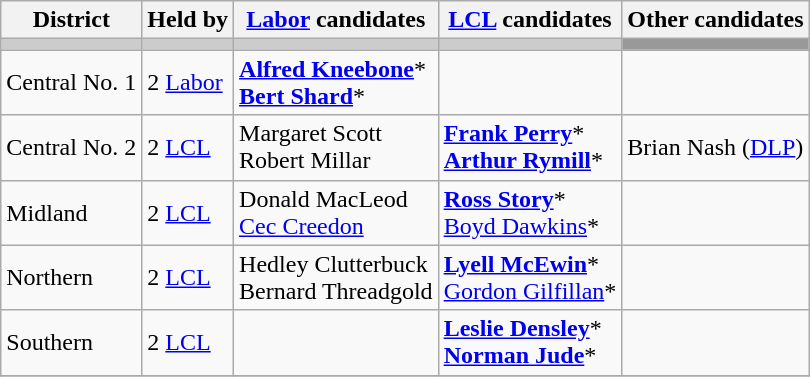<table class="wikitable">
<tr>
<th>District</th>
<th>Held by</th>
<th><a href='#'>Labor</a> candidates</th>
<th><a href='#'>LCL</a> candidates</th>
<th>Other candidates</th>
</tr>
<tr bgcolor="#cccccc">
<td></td>
<td></td>
<td></td>
<td></td>
<td bgcolor=#999999></td>
</tr>
<tr>
<td>Central No. 1</td>
<td>2 <a href='#'>Labor</a></td>
<td><strong><a href='#'>Alfred Kneebone</a></strong>* <br> <strong><a href='#'>Bert Shard</a></strong>*</td>
<td></td>
<td></td>
</tr>
<tr>
<td>Central No. 2</td>
<td>2 <a href='#'>LCL</a></td>
<td>Margaret Scott <br> Robert Millar</td>
<td><strong><a href='#'>Frank Perry</a></strong>* <br> <strong><a href='#'>Arthur Rymill</a></strong>*</td>
<td>Brian Nash (<a href='#'>DLP</a>)</td>
</tr>
<tr>
<td>Midland</td>
<td>2 <a href='#'>LCL</a></td>
<td>Donald MacLeod <br> <a href='#'>Cec Creedon</a></td>
<td><strong><a href='#'>Ross Story</a></strong>* <br> <a href='#'>Boyd Dawkins</a>*</td>
<td></td>
</tr>
<tr>
<td>Northern</td>
<td>2 <a href='#'>LCL</a></td>
<td>Hedley Clutterbuck <br> Bernard Threadgold</td>
<td><strong><a href='#'>Lyell McEwin</a></strong>* <br> <a href='#'>Gordon Gilfillan</a>*</td>
<td></td>
</tr>
<tr>
<td>Southern</td>
<td>2 <a href='#'>LCL</a></td>
<td></td>
<td><strong><a href='#'>Leslie Densley</a></strong>* <br> <strong><a href='#'>Norman Jude</a></strong>*</td>
<td></td>
</tr>
<tr>
</tr>
</table>
